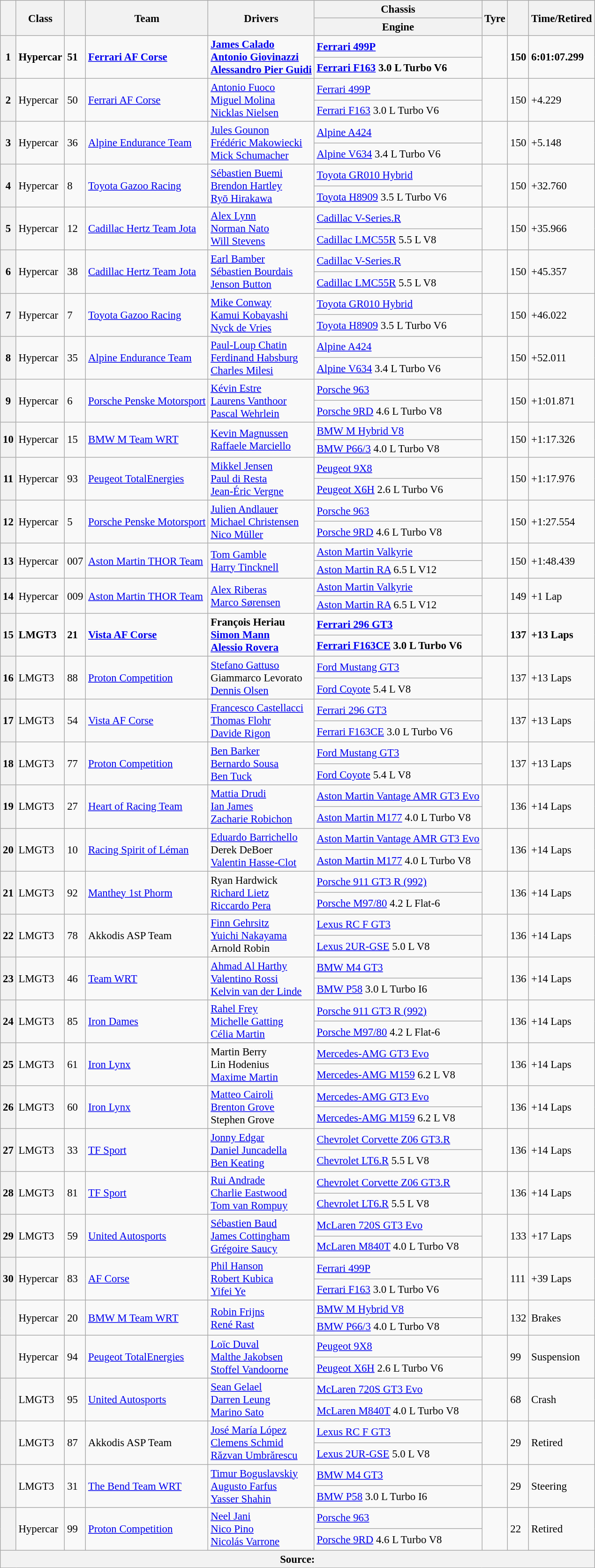<table class="wikitable" style="font-size:95%;">
<tr>
<th rowspan=2></th>
<th rowspan=2>Class</th>
<th rowspan=2></th>
<th rowspan=2>Team</th>
<th rowspan=2>Drivers</th>
<th>Chassis</th>
<th rowspan=2>Tyre</th>
<th rowspan=2></th>
<th rowspan=2>Time/Retired</th>
</tr>
<tr>
<th>Engine</th>
</tr>
<tr style="font-weight:bold;">
<th rowspan=2>1</th>
<td rowspan=2>Hypercar</td>
<td rowspan=2>51</td>
<td rowspan=2> <a href='#'>Ferrari AF Corse</a></td>
<td rowspan=2> <a href='#'>James Calado</a><br> <a href='#'>Antonio Giovinazzi</a><br> <a href='#'>Alessandro Pier Guidi</a></td>
<td><a href='#'>Ferrari 499P</a></td>
<td rowspan=2></td>
<td rowspan=2>150</td>
<td rowspan=2>6:01:07.299</td>
</tr>
<tr style="font-weight:bold;">
<td><a href='#'>Ferrari F163</a> 3.0 L Turbo V6</td>
</tr>
<tr>
<th rowspan=2>2</th>
<td rowspan=2>Hypercar</td>
<td rowspan=2>50</td>
<td rowspan=2> <a href='#'>Ferrari AF Corse</a></td>
<td rowspan=2> <a href='#'>Antonio Fuoco</a><br> <a href='#'>Miguel Molina</a><br> <a href='#'>Nicklas Nielsen</a></td>
<td><a href='#'>Ferrari 499P</a></td>
<td rowspan=2></td>
<td rowspan=2>150</td>
<td rowspan=2>+4.229</td>
</tr>
<tr>
<td><a href='#'>Ferrari F163</a> 3.0 L Turbo V6</td>
</tr>
<tr>
<th rowspan=2>3</th>
<td rowspan=2>Hypercar</td>
<td rowspan=2>36</td>
<td rowspan=2> <a href='#'>Alpine Endurance Team</a></td>
<td rowspan=2> <a href='#'>Jules Gounon</a><br> <a href='#'>Frédéric Makowiecki</a><br> <a href='#'>Mick Schumacher</a></td>
<td><a href='#'>Alpine A424</a></td>
<td rowspan=2></td>
<td rowspan=2>150</td>
<td rowspan=2>+5.148</td>
</tr>
<tr>
<td><a href='#'>Alpine V634</a> 3.4 L Turbo V6</td>
</tr>
<tr>
<th rowspan=2>4</th>
<td rowspan=2>Hypercar</td>
<td rowspan=2>8</td>
<td rowspan=2> <a href='#'>Toyota Gazoo Racing</a></td>
<td rowspan=2> <a href='#'>Sébastien Buemi</a><br> <a href='#'>Brendon Hartley</a><br> <a href='#'>Ryō Hirakawa</a></td>
<td><a href='#'>Toyota GR010 Hybrid</a></td>
<td rowspan=2></td>
<td rowspan=2>150</td>
<td rowspan=2>+32.760</td>
</tr>
<tr>
<td><a href='#'>Toyota H8909</a> 3.5 L Turbo V6</td>
</tr>
<tr>
<th rowspan=2>5</th>
<td rowspan=2>Hypercar</td>
<td rowspan=2>12</td>
<td rowspan=2> <a href='#'>Cadillac Hertz Team Jota</a></td>
<td rowspan=2> <a href='#'>Alex Lynn</a><br> <a href='#'>Norman Nato</a><br> <a href='#'>Will Stevens</a></td>
<td><a href='#'>Cadillac V-Series.R</a></td>
<td rowspan=2></td>
<td rowspan=2>150</td>
<td rowspan=2>+35.966</td>
</tr>
<tr>
<td><a href='#'>Cadillac LMC55R</a> 5.5 L V8</td>
</tr>
<tr>
<th rowspan=2>6</th>
<td rowspan=2>Hypercar</td>
<td rowspan=2>38</td>
<td rowspan=2> <a href='#'>Cadillac Hertz Team Jota</a></td>
<td rowspan=2> <a href='#'>Earl Bamber</a><br> <a href='#'>Sébastien Bourdais</a><br> <a href='#'>Jenson Button</a></td>
<td><a href='#'>Cadillac V-Series.R</a></td>
<td rowspan=2></td>
<td rowspan=2>150</td>
<td rowspan=2>+45.357</td>
</tr>
<tr>
<td><a href='#'>Cadillac LMC55R</a> 5.5 L V8</td>
</tr>
<tr>
<th rowspan=2>7</th>
<td rowspan=2>Hypercar</td>
<td rowspan=2>7</td>
<td rowspan=2> <a href='#'>Toyota Gazoo Racing</a></td>
<td rowspan=2> <a href='#'>Mike Conway</a><br> <a href='#'>Kamui Kobayashi</a><br> <a href='#'>Nyck de Vries</a></td>
<td><a href='#'>Toyota GR010 Hybrid</a></td>
<td rowspan=2></td>
<td rowspan=2>150</td>
<td rowspan=2>+46.022</td>
</tr>
<tr>
<td><a href='#'>Toyota H8909</a> 3.5 L Turbo V6</td>
</tr>
<tr>
<th rowspan=2>8</th>
<td rowspan=2>Hypercar</td>
<td rowspan=2>35</td>
<td rowspan=2> <a href='#'>Alpine Endurance Team</a></td>
<td rowspan=2> <a href='#'>Paul-Loup Chatin</a><br> <a href='#'>Ferdinand Habsburg</a><br> <a href='#'>Charles Milesi</a></td>
<td><a href='#'>Alpine A424</a></td>
<td rowspan=2></td>
<td rowspan=2>150</td>
<td rowspan=2>+52.011</td>
</tr>
<tr>
<td><a href='#'>Alpine V634</a> 3.4 L Turbo V6</td>
</tr>
<tr>
<th rowspan=2>9</th>
<td rowspan=2>Hypercar</td>
<td rowspan=2>6</td>
<td rowspan=2> <a href='#'>Porsche Penske Motorsport</a></td>
<td rowspan=2> <a href='#'>Kévin Estre</a><br> <a href='#'>Laurens Vanthoor</a><br> <a href='#'>Pascal Wehrlein</a></td>
<td><a href='#'>Porsche 963</a></td>
<td rowspan=2></td>
<td rowspan=2>150</td>
<td rowspan=2>+1:01.871</td>
</tr>
<tr>
<td><a href='#'>Porsche 9RD</a> 4.6 L Turbo V8</td>
</tr>
<tr>
<th rowspan=2>10</th>
<td rowspan=2>Hypercar</td>
<td rowspan=2>15</td>
<td rowspan=2> <a href='#'>BMW M Team WRT</a></td>
<td rowspan=2> <a href='#'>Kevin Magnussen</a><br> <a href='#'>Raffaele Marciello</a></td>
<td><a href='#'>BMW M Hybrid V8</a></td>
<td rowspan=2></td>
<td rowspan=2>150</td>
<td rowspan=2>+1:17.326</td>
</tr>
<tr>
<td><a href='#'>BMW P66/3</a> 4.0 L Turbo V8</td>
</tr>
<tr>
<th rowspan=2>11</th>
<td rowspan=2>Hypercar</td>
<td rowspan=2>93</td>
<td rowspan=2> <a href='#'>Peugeot TotalEnergies</a></td>
<td rowspan=2> <a href='#'>Mikkel Jensen</a><br> <a href='#'>Paul di Resta</a><br> <a href='#'>Jean-Éric Vergne</a></td>
<td><a href='#'>Peugeot 9X8</a></td>
<td rowspan=2></td>
<td rowspan=2>150</td>
<td rowspan=2>+1:17.976</td>
</tr>
<tr>
<td><a href='#'>Peugeot X6H</a> 2.6 L Turbo V6</td>
</tr>
<tr>
<th rowspan=2>12</th>
<td rowspan=2>Hypercar</td>
<td rowspan=2>5</td>
<td rowspan=2> <a href='#'>Porsche Penske Motorsport</a></td>
<td rowspan=2> <a href='#'>Julien Andlauer</a><br> <a href='#'>Michael Christensen</a><br> <a href='#'>Nico Müller</a></td>
<td><a href='#'>Porsche 963</a></td>
<td rowspan=2></td>
<td rowspan=2>150</td>
<td rowspan=2>+1:27.554</td>
</tr>
<tr>
<td><a href='#'>Porsche 9RD</a> 4.6 L Turbo V8</td>
</tr>
<tr>
<th rowspan=2>13</th>
<td rowspan=2>Hypercar</td>
<td rowspan=2>007</td>
<td rowspan=2> <a href='#'>Aston Martin THOR Team</a></td>
<td rowspan=2> <a href='#'>Tom Gamble</a><br> <a href='#'>Harry Tincknell</a></td>
<td><a href='#'>Aston Martin Valkyrie</a></td>
<td rowspan=2></td>
<td rowspan=2>150</td>
<td rowspan=2>+1:48.439</td>
</tr>
<tr>
<td><a href='#'>Aston Martin RA</a> 6.5 L V12</td>
</tr>
<tr>
<th rowspan=2>14</th>
<td rowspan=2>Hypercar</td>
<td rowspan=2>009</td>
<td rowspan=2> <a href='#'>Aston Martin THOR Team</a></td>
<td rowspan=2> <a href='#'>Alex Riberas</a><br> <a href='#'>Marco Sørensen</a></td>
<td><a href='#'>Aston Martin Valkyrie</a></td>
<td rowspan=2></td>
<td rowspan=2>149</td>
<td rowspan=2>+1 Lap</td>
</tr>
<tr>
<td><a href='#'>Aston Martin RA</a> 6.5 L V12</td>
</tr>
<tr style="font-weight:bold;">
<th rowspan=2>15</th>
<td rowspan=2>LMGT3</td>
<td rowspan=2>21</td>
<td rowspan=2> <a href='#'>Vista AF Corse</a></td>
<td rowspan=2> François Heriau<br> <a href='#'>Simon Mann</a><br> <a href='#'>Alessio Rovera</a></td>
<td><a href='#'>Ferrari 296 GT3</a></td>
<td rowspan=2></td>
<td rowspan=2>137</td>
<td rowspan=2>+13 Laps</td>
</tr>
<tr style="font-weight:bold;">
<td><a href='#'>Ferrari F163CE</a> 3.0 L Turbo V6</td>
</tr>
<tr>
<th rowspan=2>16</th>
<td rowspan=2>LMGT3</td>
<td rowspan=2>88</td>
<td rowspan=2> <a href='#'>Proton Competition</a></td>
<td rowspan=2> <a href='#'>Stefano Gattuso</a><br> Giammarco Levorato<br> <a href='#'>Dennis Olsen</a></td>
<td><a href='#'>Ford Mustang GT3</a></td>
<td rowspan=2></td>
<td rowspan=2>137</td>
<td rowspan=2>+13 Laps</td>
</tr>
<tr>
<td><a href='#'>Ford Coyote</a> 5.4 L V8</td>
</tr>
<tr>
<th rowspan=2>17</th>
<td rowspan=2>LMGT3</td>
<td rowspan=2>54</td>
<td rowspan=2> <a href='#'>Vista AF Corse</a></td>
<td rowspan=2> <a href='#'>Francesco Castellacci</a><br> <a href='#'>Thomas Flohr</a><br> <a href='#'>Davide Rigon</a></td>
<td><a href='#'>Ferrari 296 GT3</a></td>
<td rowspan=2></td>
<td rowspan=2>137</td>
<td rowspan=2>+13 Laps</td>
</tr>
<tr>
<td><a href='#'>Ferrari F163CE</a> 3.0 L Turbo V6</td>
</tr>
<tr>
<th rowspan=2>18</th>
<td rowspan=2>LMGT3</td>
<td rowspan=2>77</td>
<td rowspan=2> <a href='#'>Proton Competition</a></td>
<td rowspan=2> <a href='#'>Ben Barker</a><br> <a href='#'>Bernardo Sousa</a><br> <a href='#'>Ben Tuck</a></td>
<td><a href='#'>Ford Mustang GT3</a></td>
<td rowspan=2></td>
<td rowspan=2>137</td>
<td rowspan=2>+13 Laps</td>
</tr>
<tr>
<td><a href='#'>Ford Coyote</a> 5.4 L V8</td>
</tr>
<tr>
<th rowspan=2>19</th>
<td rowspan=2>LMGT3</td>
<td rowspan=2>27</td>
<td rowspan=2> <a href='#'>Heart of Racing Team</a></td>
<td rowspan=2> <a href='#'>Mattia Drudi</a><br> <a href='#'>Ian James</a><br> <a href='#'>Zacharie Robichon</a></td>
<td><a href='#'>Aston Martin Vantage AMR GT3 Evo</a></td>
<td rowspan=2></td>
<td rowspan=2>136</td>
<td rowspan=2>+14 Laps</td>
</tr>
<tr>
<td><a href='#'>Aston Martin M177</a> 4.0 L Turbo V8</td>
</tr>
<tr>
<th rowspan=2>20</th>
<td rowspan=2>LMGT3</td>
<td rowspan=2>10</td>
<td rowspan=2> <a href='#'>Racing Spirit of Léman</a></td>
<td rowspan=2> <a href='#'>Eduardo Barrichello</a><br> Derek DeBoer<br> <a href='#'>Valentin Hasse-Clot</a></td>
<td><a href='#'>Aston Martin Vantage AMR GT3 Evo</a></td>
<td rowspan=2></td>
<td rowspan=2>136</td>
<td rowspan=2>+14 Laps</td>
</tr>
<tr>
<td><a href='#'>Aston Martin M177</a> 4.0 L Turbo V8</td>
</tr>
<tr>
<th rowspan=2>21</th>
<td rowspan=2>LMGT3</td>
<td rowspan=2>92</td>
<td rowspan=2> <a href='#'>Manthey 1st Phorm</a></td>
<td rowspan=2> Ryan Hardwick<br> <a href='#'>Richard Lietz</a><br> <a href='#'>Riccardo Pera</a></td>
<td><a href='#'>Porsche 911 GT3 R (992)</a></td>
<td rowspan=2></td>
<td rowspan=2>136</td>
<td rowspan=2>+14 Laps</td>
</tr>
<tr>
<td><a href='#'>Porsche M97/80</a> 4.2 L Flat-6</td>
</tr>
<tr>
<th rowspan=2>22</th>
<td rowspan=2>LMGT3</td>
<td rowspan=2>78</td>
<td rowspan=2> Akkodis ASP Team</td>
<td rowspan=2> <a href='#'>Finn Gehrsitz</a><br> <a href='#'>Yuichi Nakayama</a><br> Arnold Robin</td>
<td><a href='#'>Lexus RC F GT3</a></td>
<td rowspan=2></td>
<td rowspan=2>136</td>
<td rowspan=2>+14 Laps</td>
</tr>
<tr>
<td><a href='#'>Lexus 2UR-GSE</a> 5.0 L V8</td>
</tr>
<tr>
<th rowspan=2>23</th>
<td rowspan=2>LMGT3</td>
<td rowspan=2>46</td>
<td rowspan=2> <a href='#'>Team WRT</a></td>
<td rowspan=2> <a href='#'>Ahmad Al Harthy</a><br> <a href='#'>Valentino Rossi</a><br> <a href='#'>Kelvin van der Linde</a></td>
<td><a href='#'>BMW M4 GT3</a></td>
<td rowspan=2></td>
<td rowspan=2>136</td>
<td rowspan=2>+14 Laps</td>
</tr>
<tr>
<td><a href='#'>BMW P58</a> 3.0 L Turbo I6</td>
</tr>
<tr>
<th rowspan=2>24</th>
<td rowspan=2>LMGT3</td>
<td rowspan=2>85</td>
<td rowspan=2> <a href='#'>Iron Dames</a></td>
<td rowspan=2> <a href='#'>Rahel Frey</a><br> <a href='#'>Michelle Gatting</a><br> <a href='#'>Célia Martin</a></td>
<td><a href='#'>Porsche 911 GT3 R (992)</a></td>
<td rowspan=2></td>
<td rowspan=2>136</td>
<td rowspan=2>+14 Laps</td>
</tr>
<tr>
<td><a href='#'>Porsche M97/80</a> 4.2 L Flat-6</td>
</tr>
<tr>
<th rowspan=2>25</th>
<td rowspan=2>LMGT3</td>
<td rowspan=2>61</td>
<td rowspan=2> <a href='#'>Iron Lynx</a></td>
<td rowspan=2> Martin Berry<br> Lin Hodenius<br> <a href='#'>Maxime Martin</a></td>
<td><a href='#'>Mercedes-AMG GT3 Evo</a></td>
<td rowspan=2></td>
<td rowspan=2>136</td>
<td rowspan=2>+14 Laps</td>
</tr>
<tr>
<td><a href='#'>Mercedes-AMG M159</a> 6.2 L V8</td>
</tr>
<tr>
<th rowspan=2>26</th>
<td rowspan=2>LMGT3</td>
<td rowspan=2>60</td>
<td rowspan=2> <a href='#'>Iron Lynx</a></td>
<td rowspan=2> <a href='#'>Matteo Cairoli</a><br> <a href='#'>Brenton Grove</a><br> Stephen Grove</td>
<td><a href='#'>Mercedes-AMG GT3 Evo</a></td>
<td rowspan=2></td>
<td rowspan=2>136</td>
<td rowspan=2>+14 Laps</td>
</tr>
<tr>
<td><a href='#'>Mercedes-AMG M159</a> 6.2 L V8</td>
</tr>
<tr>
<th rowspan=2>27</th>
<td rowspan=2>LMGT3</td>
<td rowspan=2>33</td>
<td rowspan=2> <a href='#'>TF Sport</a></td>
<td rowspan=2> <a href='#'>Jonny Edgar</a><br> <a href='#'>Daniel Juncadella</a><br> <a href='#'>Ben Keating</a></td>
<td><a href='#'>Chevrolet Corvette Z06 GT3.R</a></td>
<td rowspan=2></td>
<td rowspan=2>136</td>
<td rowspan=2>+14 Laps</td>
</tr>
<tr>
<td><a href='#'>Chevrolet LT6.R</a> 5.5 L V8</td>
</tr>
<tr>
<th rowspan=2>28</th>
<td rowspan=2>LMGT3</td>
<td rowspan=2>81</td>
<td rowspan=2> <a href='#'>TF Sport</a></td>
<td rowspan=2> <a href='#'>Rui Andrade</a><br> <a href='#'>Charlie Eastwood</a><br> <a href='#'>Tom van Rompuy</a></td>
<td><a href='#'>Chevrolet Corvette Z06 GT3.R</a></td>
<td rowspan=2></td>
<td rowspan=2>136</td>
<td rowspan=2>+14 Laps</td>
</tr>
<tr>
<td><a href='#'>Chevrolet LT6.R</a> 5.5 L V8</td>
</tr>
<tr>
<th rowspan=2>29</th>
<td rowspan=2>LMGT3</td>
<td rowspan=2>59</td>
<td rowspan=2> <a href='#'>United Autosports</a></td>
<td rowspan=2> <a href='#'>Sébastien Baud</a><br> <a href='#'>James Cottingham</a><br> <a href='#'>Grégoire Saucy</a></td>
<td><a href='#'>McLaren 720S GT3 Evo</a></td>
<td rowspan=2></td>
<td rowspan=2>133</td>
<td rowspan=2>+17 Laps</td>
</tr>
<tr>
<td><a href='#'>McLaren M840T</a> 4.0 L Turbo V8</td>
</tr>
<tr>
<th rowspan=2>30</th>
<td rowspan=2>Hypercar</td>
<td rowspan=2>83</td>
<td rowspan=2> <a href='#'>AF Corse</a></td>
<td rowspan=2> <a href='#'>Phil Hanson</a><br> <a href='#'>Robert Kubica</a><br> <a href='#'>Yifei Ye</a></td>
<td><a href='#'>Ferrari 499P</a></td>
<td rowspan=2></td>
<td rowspan=2>111</td>
<td rowspan=2>+39 Laps</td>
</tr>
<tr>
<td><a href='#'>Ferrari F163</a> 3.0 L Turbo V6</td>
</tr>
<tr>
<th rowspan=2></th>
<td rowspan=2>Hypercar</td>
<td rowspan=2>20</td>
<td rowspan=2> <a href='#'>BMW M Team WRT</a></td>
<td rowspan=2> <a href='#'>Robin Frijns</a><br> <a href='#'>René Rast</a></td>
<td><a href='#'>BMW M Hybrid V8</a></td>
<td rowspan=2></td>
<td rowspan=2>132</td>
<td rowspan=2>Brakes</td>
</tr>
<tr>
<td><a href='#'>BMW P66/3</a> 4.0 L Turbo V8</td>
</tr>
<tr>
<th rowspan=2></th>
<td rowspan=2>Hypercar</td>
<td rowspan=2>94</td>
<td rowspan=2> <a href='#'>Peugeot TotalEnergies</a></td>
<td rowspan=2> <a href='#'>Loïc Duval</a><br> <a href='#'>Malthe Jakobsen</a><br> <a href='#'>Stoffel Vandoorne</a></td>
<td><a href='#'>Peugeot 9X8</a></td>
<td rowspan=2></td>
<td rowspan=2>99</td>
<td rowspan=2>Suspension</td>
</tr>
<tr>
<td><a href='#'>Peugeot X6H</a> 2.6 L Turbo V6</td>
</tr>
<tr>
<th rowspan=2></th>
<td rowspan=2>LMGT3</td>
<td rowspan=2>95</td>
<td rowspan=2> <a href='#'>United Autosports</a></td>
<td rowspan=2> <a href='#'>Sean Gelael</a><br> <a href='#'>Darren Leung</a><br> <a href='#'>Marino Sato</a></td>
<td><a href='#'>McLaren 720S GT3 Evo</a></td>
<td rowspan=2></td>
<td rowspan=2>68</td>
<td rowspan=2>Crash</td>
</tr>
<tr>
<td><a href='#'>McLaren M840T</a> 4.0 L Turbo V8</td>
</tr>
<tr>
<th rowspan=2></th>
<td rowspan=2>LMGT3</td>
<td rowspan=2>87</td>
<td rowspan=2> Akkodis ASP Team</td>
<td rowspan=2> <a href='#'>José María López</a><br> <a href='#'>Clemens Schmid</a><br> <a href='#'>Răzvan Umbrărescu</a></td>
<td><a href='#'>Lexus RC F GT3</a></td>
<td rowspan=2></td>
<td rowspan=2>29</td>
<td rowspan=2>Retired</td>
</tr>
<tr>
<td><a href='#'>Lexus 2UR-GSE</a> 5.0 L V8</td>
</tr>
<tr>
<th rowspan=2></th>
<td rowspan=2>LMGT3</td>
<td rowspan=2>31</td>
<td rowspan=2> <a href='#'>The Bend Team WRT</a></td>
<td rowspan=2> <a href='#'>Timur Boguslavskiy</a><br> <a href='#'>Augusto Farfus</a><br> <a href='#'>Yasser Shahin</a></td>
<td><a href='#'>BMW M4 GT3</a></td>
<td rowspan=2></td>
<td rowspan=2>29</td>
<td rowspan=2>Steering</td>
</tr>
<tr>
<td><a href='#'>BMW P58</a> 3.0 L Turbo I6</td>
</tr>
<tr>
<th rowspan=2></th>
<td rowspan=2>Hypercar</td>
<td rowspan=2>99</td>
<td rowspan=2> <a href='#'>Proton Competition</a></td>
<td rowspan=2> <a href='#'>Neel Jani</a><br> <a href='#'>Nico Pino</a><br> <a href='#'>Nicolás Varrone</a></td>
<td><a href='#'>Porsche 963</a></td>
<td rowspan=2></td>
<td rowspan=2>22</td>
<td rowspan=2>Retired</td>
</tr>
<tr>
<td><a href='#'>Porsche 9RD</a> 4.6 L Turbo V8</td>
</tr>
<tr>
<th colspan="9">Source:</th>
</tr>
</table>
